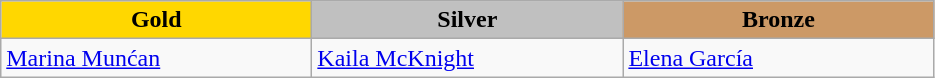<table class="wikitable" style="text-align:left">
<tr align="center">
<td width=200 bgcolor=gold><strong>Gold</strong></td>
<td width=200 bgcolor=silver><strong>Silver</strong></td>
<td width=200 bgcolor=CC9966><strong>Bronze</strong></td>
</tr>
<tr>
<td><a href='#'>Marina Munćan</a><br><em></em></td>
<td><a href='#'>Kaila McKnight</a><br><em></em></td>
<td><a href='#'>Elena García</a><br><em></em></td>
</tr>
</table>
